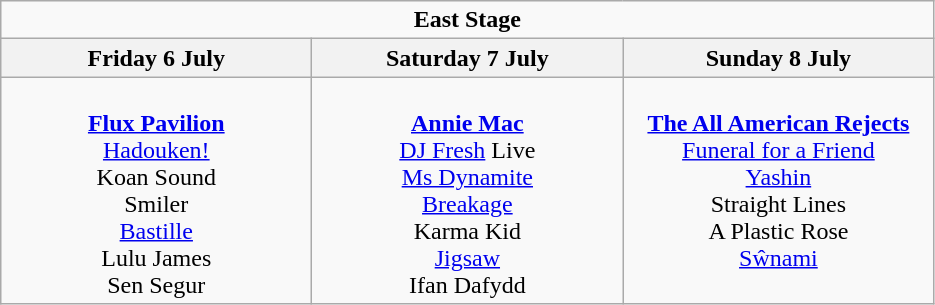<table class="wikitable">
<tr>
<td colspan="3" align="center"><strong>East Stage</strong></td>
</tr>
<tr>
<th>Friday 6 July</th>
<th>Saturday 7 July</th>
<th>Sunday 8 July</th>
</tr>
<tr>
<td valign="top" align="center" width=200><br><strong><a href='#'>Flux Pavilion</a></strong>
<br> <a href='#'>Hadouken!</a>
<br> Koan Sound
<br> Smiler
<br> <a href='#'>Bastille</a>
<br> Lulu James
<br> Sen Segur</td>
<td valign="top" align="center" width=200><br><strong><a href='#'>Annie Mac</a></strong>
<br> <a href='#'>DJ Fresh</a> Live
<br> <a href='#'>Ms Dynamite</a>
<br> <a href='#'>Breakage</a>
<br> Karma Kid
<br> <a href='#'>Jigsaw</a>
<br> Ifan Dafydd</td>
<td valign="top" align="center" width=200><br><strong><a href='#'>The All American Rejects</a></strong>
<br> <a href='#'>Funeral for a Friend</a>
<br> <a href='#'>Yashin</a>
<br> Straight Lines
<br> A Plastic Rose
<br> <a href='#'>Sŵnami</a></td>
</tr>
</table>
